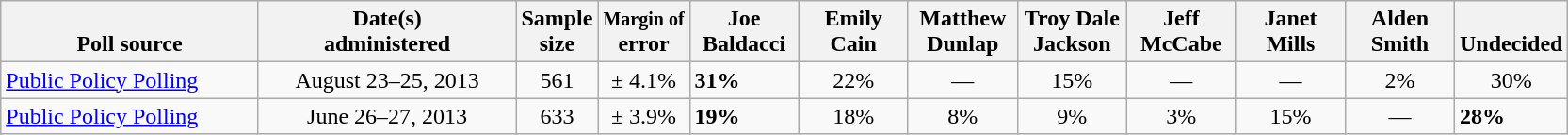<table class="wikitable">
<tr valign= bottom>
<th style="width:175px;">Poll source</th>
<th style="width:175px;">Date(s)<br>administered</th>
<th class=small>Sample<br>size</th>
<th><small>Margin of</small><br>error</th>
<th style="width:70px;">Joe<br>Baldacci</th>
<th style="width:70px;">Emily<br>Cain</th>
<th style="width:70px;">Matthew<br>Dunlap</th>
<th style="width:70px;">Troy Dale<br>Jackson</th>
<th style="width:70px;">Jeff<br>McCabe</th>
<th style="width:70px;">Janet<br>Mills</th>
<th style="width:70px;">Alden<br>Smith</th>
<th style="width:40px;">Undecided</th>
</tr>
<tr>
<td><a href='#'>Public Policy Polling</a></td>
<td align=center>August 23–25, 2013</td>
<td align=center>561</td>
<td align=center>± 4.1%</td>
<td><strong>31%</strong></td>
<td align=center>22%</td>
<td align=center>—</td>
<td align=center>15%</td>
<td align=center>—</td>
<td align=center>—</td>
<td align=center>2%</td>
<td align=center>30%</td>
</tr>
<tr>
<td><a href='#'>Public Policy Polling</a></td>
<td align=center>June 26–27, 2013</td>
<td align=center>633</td>
<td align=center>± 3.9%</td>
<td><strong>19%</strong></td>
<td align=center>18%</td>
<td align=center>8%</td>
<td align=center>9%</td>
<td align=center>3%</td>
<td align=center>15%</td>
<td align=center>—</td>
<td><strong>28%</strong></td>
</tr>
</table>
